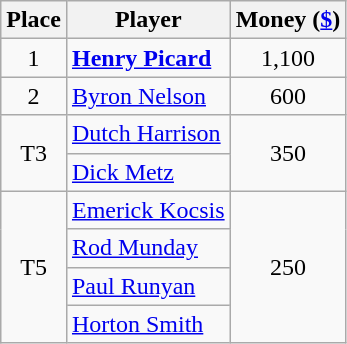<table class=wikitable>
<tr>
<th>Place</th>
<th>Player</th>
<th>Money (<a href='#'>$</a>)</th>
</tr>
<tr>
<td align=center>1</td>
<td> <strong><a href='#'>Henry Picard</a></strong></td>
<td align=center>1,100</td>
</tr>
<tr>
<td align=center>2</td>
<td> <a href='#'>Byron Nelson</a></td>
<td align=center>600</td>
</tr>
<tr>
<td align=center rowspan=2>T3</td>
<td> <a href='#'>Dutch Harrison</a></td>
<td align=center rowspan=2>350</td>
</tr>
<tr>
<td> <a href='#'>Dick Metz</a></td>
</tr>
<tr>
<td align=center rowspan=4>T5</td>
<td> <a href='#'>Emerick Kocsis</a></td>
<td align=center rowspan=4>250</td>
</tr>
<tr>
<td> <a href='#'>Rod Munday</a></td>
</tr>
<tr>
<td> <a href='#'>Paul Runyan</a></td>
</tr>
<tr>
<td> <a href='#'>Horton Smith</a></td>
</tr>
</table>
